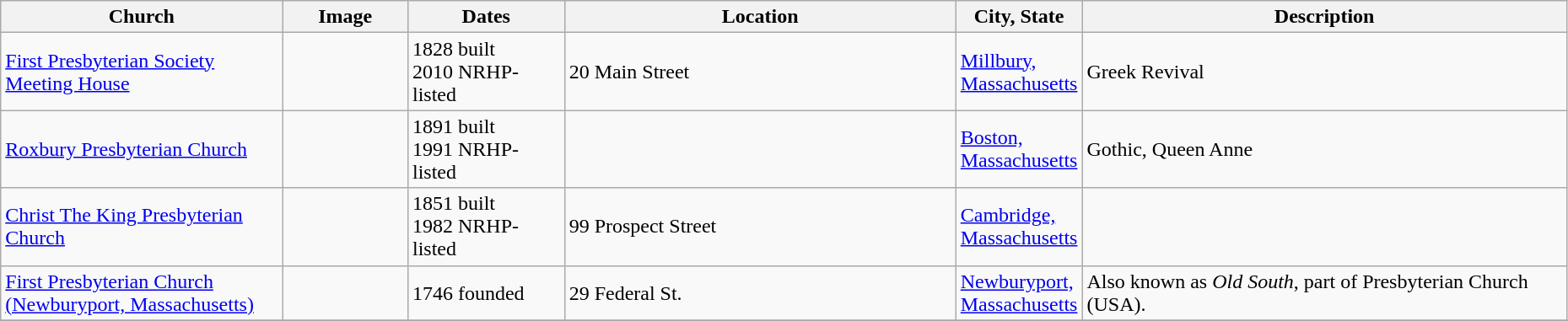<table class="wikitable sortable" style="width:98%">
<tr>
<th width = 18%><strong>Church</strong></th>
<th width = 8% class="unsortable"><strong>Image</strong></th>
<th width = 10%><strong>Dates</strong></th>
<th width = 25%><strong>Location</strong></th>
<th width = 8%><strong>City, State</strong></th>
<th class="unsortable"><strong>Description</strong></th>
</tr>
<tr>
<td><a href='#'>First Presbyterian Society Meeting House</a></td>
<td></td>
<td>1828 built<br>2010 NRHP-listed</td>
<td>20 Main Street</td>
<td><a href='#'>Millbury, Massachusetts</a></td>
<td>Greek Revival</td>
</tr>
<tr>
<td><a href='#'>Roxbury Presbyterian Church</a></td>
<td></td>
<td>1891 built<br>1991 NRHP-listed</td>
<td><small></small></td>
<td><a href='#'>Boston, Massachusetts</a></td>
<td>Gothic, Queen Anne</td>
</tr>
<tr>
<td><a href='#'>Christ The King Presbyterian Church</a></td>
<td></td>
<td>1851 built<br>1982 NRHP-listed</td>
<td>99 Prospect Street<br><small></small></td>
<td><a href='#'>Cambridge, Massachusetts</a></td>
<td></td>
</tr>
<tr>
<td><a href='#'>First Presbyterian Church (Newburyport, Massachusetts)</a></td>
<td></td>
<td>1746 founded</td>
<td>29 Federal St.<br><small></small></td>
<td><a href='#'>Newburyport, Massachusetts</a></td>
<td>Also known as <em>Old South</em>, part of Presbyterian Church (USA).</td>
</tr>
<tr>
</tr>
</table>
